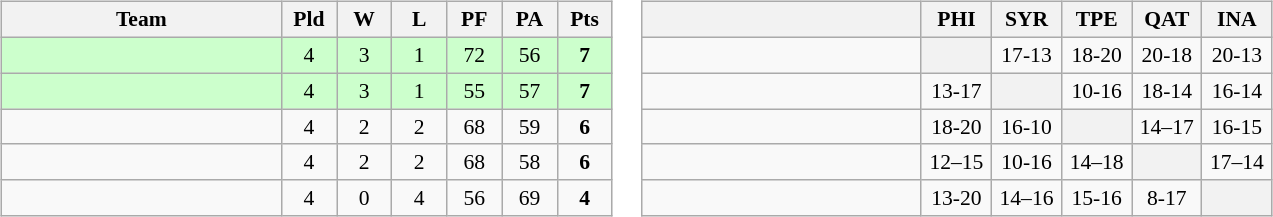<table>
<tr>
<td><br><table class="wikitable" style="text-align:center; font-size:90%">
<tr>
<th width=180>Team</th>
<th width=30>Pld</th>
<th width=30>W</th>
<th width=30>L</th>
<th width=30>PF</th>
<th width=30>PA</th>
<th width=30>Pts</th>
</tr>
<tr bgcolor="#ccffcc">
<td align=left></td>
<td>4</td>
<td>3</td>
<td>1</td>
<td>72</td>
<td>56</td>
<td><strong>7</strong></td>
</tr>
<tr bgcolor="#ccffcc">
<td align=left></td>
<td>4</td>
<td>3</td>
<td>1</td>
<td>55</td>
<td>57</td>
<td><strong>7</strong></td>
</tr>
<tr>
<td align=left></td>
<td>4</td>
<td>2</td>
<td>2</td>
<td>68</td>
<td>59</td>
<td><strong>6</strong></td>
</tr>
<tr>
<td align=left></td>
<td>4</td>
<td>2</td>
<td>2</td>
<td>68</td>
<td>58</td>
<td><strong>6</strong></td>
</tr>
<tr>
<td align=left></td>
<td>4</td>
<td>0</td>
<td>4</td>
<td>56</td>
<td>69</td>
<td><strong>4</strong></td>
</tr>
</table>
</td>
<td><br><table class="wikitable" style="text-align:center; font-size:90%">
<tr>
<th width="180"> </th>
<th width="40">PHI</th>
<th width="40">SYR</th>
<th width="40">TPE</th>
<th width="40">QAT</th>
<th width="40">INA</th>
</tr>
<tr>
<td align=left></td>
<th></th>
<td>17-13</td>
<td>18-20</td>
<td>20-18</td>
<td>20-13</td>
</tr>
<tr>
<td align=left></td>
<td>13-17</td>
<th></th>
<td>10-16</td>
<td>18-14</td>
<td>16-14</td>
</tr>
<tr>
<td align=left></td>
<td>18-20</td>
<td>16-10</td>
<th></th>
<td>14–17</td>
<td>16-15</td>
</tr>
<tr>
<td align=left></td>
<td>12–15</td>
<td>10-16</td>
<td>14–18</td>
<th></th>
<td>17–14</td>
</tr>
<tr>
<td align=left></td>
<td>13-20</td>
<td>14–16</td>
<td>15-16</td>
<td>8-17</td>
<th></th>
</tr>
</table>
</td>
</tr>
</table>
